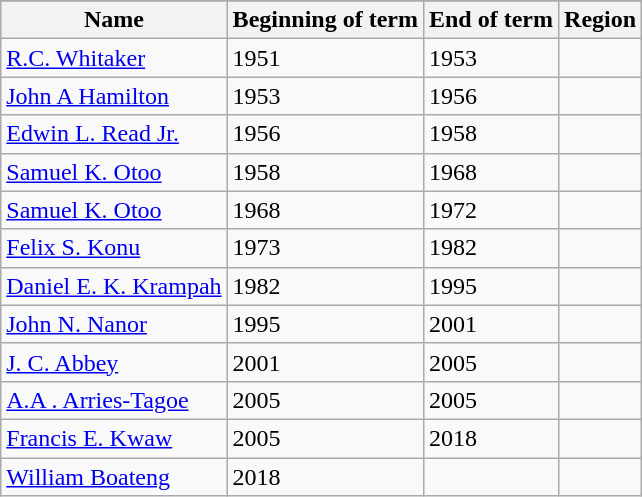<table class="wikitable">
<tr valign=top>
</tr>
<tr>
<th>Name</th>
<th>Beginning of term</th>
<th>End of term</th>
<th>Region</th>
</tr>
<tr>
<td><a href='#'>R.C. Whitaker</a></td>
<td>1951</td>
<td>1953</td>
<td></td>
</tr>
<tr>
<td><a href='#'>John A Hamilton</a></td>
<td>1953</td>
<td>1956</td>
<td></td>
</tr>
<tr>
<td><a href='#'>Edwin L. Read Jr.</a></td>
<td>1956</td>
<td>1958</td>
<td></td>
</tr>
<tr>
<td><a href='#'>Samuel K. Otoo</a></td>
<td>1958</td>
<td>1968</td>
<td></td>
</tr>
<tr>
<td><a href='#'>Samuel K. Otoo</a></td>
<td>1968</td>
<td>1972</td>
<td></td>
</tr>
<tr>
<td><a href='#'>Felix S. Konu</a></td>
<td>1973</td>
<td>1982</td>
<td></td>
</tr>
<tr>
<td><a href='#'>Daniel E. K. Krampah</a></td>
<td>1982</td>
<td>1995</td>
<td></td>
</tr>
<tr>
<td><a href='#'>John N. Nanor</a></td>
<td>1995</td>
<td>2001</td>
<td></td>
</tr>
<tr>
<td><a href='#'>J. C. Abbey</a></td>
<td>2001</td>
<td>2005</td>
<td></td>
</tr>
<tr>
<td><a href='#'>A.A . Arries-Tagoe</a></td>
<td>2005</td>
<td>2005</td>
<td></td>
</tr>
<tr>
<td><a href='#'>Francis E. Kwaw</a></td>
<td>2005</td>
<td>2018</td>
<td></td>
</tr>
<tr>
<td><a href='#'>William Boateng</a></td>
<td>2018</td>
<td></td>
</tr>
</table>
